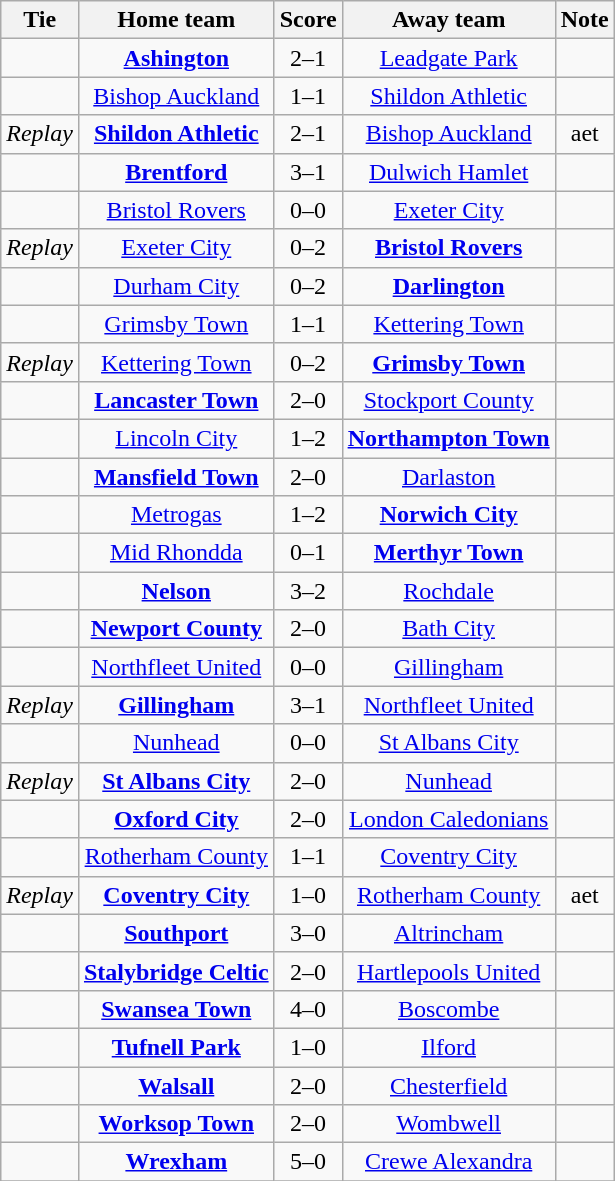<table class="wikitable" style="text-align:center;">
<tr>
<th>Tie</th>
<th>Home team</th>
<th>Score</th>
<th>Away team</th>
<th>Note</th>
</tr>
<tr>
<td></td>
<td><strong><a href='#'>Ashington</a></strong> </td>
<td>2–1</td>
<td><a href='#'>Leadgate Park</a> </td>
<td></td>
</tr>
<tr>
<td></td>
<td><a href='#'>Bishop Auckland</a> </td>
<td>1–1</td>
<td><a href='#'>Shildon Athletic</a> </td>
<td></td>
</tr>
<tr>
<td><em>Replay</em></td>
<td><strong><a href='#'>Shildon Athletic</a></strong> </td>
<td>2–1</td>
<td><a href='#'>Bishop Auckland</a> </td>
<td>aet</td>
</tr>
<tr>
<td></td>
<td><strong><a href='#'>Brentford</a></strong> </td>
<td>3–1</td>
<td><a href='#'>Dulwich Hamlet</a> </td>
<td></td>
</tr>
<tr>
<td></td>
<td><a href='#'>Bristol Rovers</a> </td>
<td>0–0</td>
<td><a href='#'>Exeter City</a> </td>
<td></td>
</tr>
<tr>
<td><em>Replay</em></td>
<td><a href='#'>Exeter City</a> </td>
<td>0–2</td>
<td><strong><a href='#'>Bristol Rovers</a></strong> </td>
<td></td>
</tr>
<tr>
<td></td>
<td><a href='#'>Durham City</a> </td>
<td>0–2</td>
<td><strong><a href='#'>Darlington</a></strong> </td>
<td></td>
</tr>
<tr>
<td></td>
<td><a href='#'>Grimsby Town</a> </td>
<td>1–1</td>
<td><a href='#'>Kettering Town</a> </td>
<td></td>
</tr>
<tr>
<td><em>Replay</em></td>
<td><a href='#'>Kettering Town</a> </td>
<td>0–2</td>
<td><strong><a href='#'>Grimsby Town</a></strong> </td>
<td></td>
</tr>
<tr>
<td></td>
<td><strong><a href='#'>Lancaster Town</a></strong> </td>
<td>2–0</td>
<td><a href='#'>Stockport County</a> </td>
<td></td>
</tr>
<tr>
<td></td>
<td><a href='#'>Lincoln City</a> </td>
<td>1–2</td>
<td><strong><a href='#'>Northampton Town</a></strong> </td>
<td></td>
</tr>
<tr>
<td></td>
<td><strong><a href='#'>Mansfield Town</a></strong> </td>
<td>2–0</td>
<td><a href='#'>Darlaston</a> </td>
<td></td>
</tr>
<tr>
<td></td>
<td><a href='#'>Metrogas</a> </td>
<td>1–2</td>
<td><strong><a href='#'>Norwich City</a></strong> </td>
<td></td>
</tr>
<tr>
<td></td>
<td><a href='#'>Mid Rhondda</a> </td>
<td>0–1</td>
<td><strong><a href='#'>Merthyr Town</a></strong> </td>
<td></td>
</tr>
<tr>
<td></td>
<td><strong><a href='#'>Nelson</a></strong> </td>
<td>3–2</td>
<td><a href='#'>Rochdale</a> </td>
<td></td>
</tr>
<tr>
<td></td>
<td><strong><a href='#'>Newport County</a></strong> </td>
<td>2–0</td>
<td><a href='#'>Bath City</a> </td>
<td></td>
</tr>
<tr>
<td></td>
<td><a href='#'>Northfleet United</a> </td>
<td>0–0</td>
<td><a href='#'>Gillingham</a> </td>
<td></td>
</tr>
<tr>
<td><em>Replay</em></td>
<td><strong><a href='#'>Gillingham</a></strong> </td>
<td>3–1</td>
<td><a href='#'>Northfleet United</a> </td>
<td></td>
</tr>
<tr>
<td></td>
<td><a href='#'>Nunhead</a> </td>
<td>0–0</td>
<td><a href='#'>St Albans City</a> </td>
<td></td>
</tr>
<tr>
<td><em>Replay</em></td>
<td><strong><a href='#'>St Albans City</a></strong> </td>
<td>2–0</td>
<td><a href='#'>Nunhead</a> </td>
<td></td>
</tr>
<tr>
<td></td>
<td><strong><a href='#'>Oxford City</a></strong> </td>
<td>2–0</td>
<td><a href='#'>London Caledonians</a> </td>
<td></td>
</tr>
<tr>
<td></td>
<td><a href='#'>Rotherham County</a> </td>
<td>1–1</td>
<td><a href='#'>Coventry City</a> </td>
<td></td>
</tr>
<tr>
<td><em>Replay</em></td>
<td><strong><a href='#'>Coventry City</a></strong> </td>
<td>1–0</td>
<td><a href='#'>Rotherham County</a> </td>
<td>aet</td>
</tr>
<tr>
<td></td>
<td><strong><a href='#'>Southport</a></strong> </td>
<td>3–0</td>
<td><a href='#'>Altrincham</a> </td>
<td></td>
</tr>
<tr>
<td></td>
<td><strong><a href='#'>Stalybridge Celtic</a></strong> </td>
<td>2–0</td>
<td><a href='#'>Hartlepools United</a> </td>
<td></td>
</tr>
<tr>
<td></td>
<td><strong><a href='#'>Swansea Town</a></strong> </td>
<td>4–0</td>
<td><a href='#'>Boscombe</a> </td>
<td></td>
</tr>
<tr>
<td></td>
<td><strong><a href='#'>Tufnell Park</a></strong> </td>
<td>1–0</td>
<td><a href='#'>Ilford</a> </td>
<td></td>
</tr>
<tr>
<td></td>
<td><strong><a href='#'>Walsall</a></strong> </td>
<td>2–0</td>
<td><a href='#'>Chesterfield</a> </td>
<td></td>
</tr>
<tr>
<td></td>
<td><strong><a href='#'>Worksop Town</a></strong> </td>
<td>2–0</td>
<td><a href='#'>Wombwell</a> </td>
<td></td>
</tr>
<tr>
<td></td>
<td><strong><a href='#'>Wrexham</a></strong> </td>
<td>5–0</td>
<td><a href='#'>Crewe Alexandra</a> </td>
<td></td>
</tr>
<tr>
</tr>
</table>
